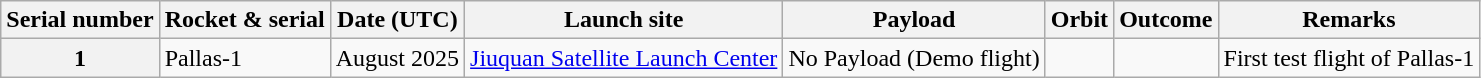<table class="wikitable">
<tr>
<th>Serial number</th>
<th>Rocket & serial</th>
<th>Date (UTC)</th>
<th>Launch site</th>
<th>Payload</th>
<th>Orbit</th>
<th>Outcome</th>
<th>Remarks</th>
</tr>
<tr>
<th>1</th>
<td>Pallas-1</td>
<td data-sort-value="August 2025"> August 2025</td>
<td><a href='#'>Jiuquan Satellite Launch Center</a></td>
<td>No Payload (Demo flight)</td>
<td></td>
<td></td>
<td>First test flight of Pallas-1</td>
</tr>
</table>
